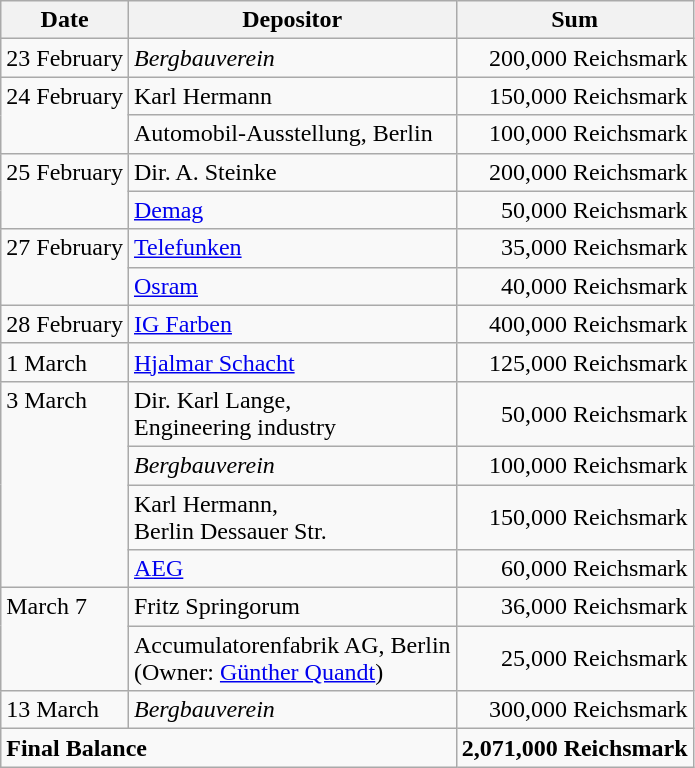<table class="wikitable">
<tr class="background">
<th>Date</th>
<th>Depositor</th>
<th>Sum</th>
</tr>
<tr>
<td align="left">23 February</td>
<td align="left"><em>Bergbauverein</em></td>
<td align="right">200,000 Reichsmark</td>
</tr>
<tr>
<td align="left" rowspan="2" valign="top">24 February</td>
<td align="left">Karl Hermann</td>
<td align="right">150,000 Reichsmark</td>
</tr>
<tr>
<td align="left">Automobil-Ausstellung, Berlin</td>
<td align="right">100,000 Reichsmark</td>
</tr>
<tr>
<td align="left" rowspan="2" valign="top">25 February</td>
<td align="left">Dir. A. Steinke</td>
<td align="right">200,000 Reichsmark</td>
</tr>
<tr>
<td align="left"><a href='#'>Demag</a></td>
<td align="right">50,000 Reichsmark</td>
</tr>
<tr>
<td align="left" rowspan="2" valign="top">27 February</td>
<td align="left"><a href='#'>Telefunken</a></td>
<td align="right">35,000 Reichsmark</td>
</tr>
<tr>
<td align="left"><a href='#'>Osram</a></td>
<td align="right">40,000 Reichsmark</td>
</tr>
<tr>
<td align="left">28 February</td>
<td align="left"><a href='#'>IG Farben</a></td>
<td align="right">400,000 Reichsmark</td>
</tr>
<tr>
<td align="left">1 March</td>
<td align="left"><a href='#'>Hjalmar Schacht</a></td>
<td align="right">125,000 Reichsmark</td>
</tr>
<tr>
<td align="left" rowspan="4" valign="top">3 March</td>
<td align="left">Dir. Karl Lange, <br>Engineering industry</td>
<td align="right">50,000 Reichsmark</td>
</tr>
<tr>
<td align="left"><em>Bergbauverein</em></td>
<td align="right">100,000 Reichsmark</td>
</tr>
<tr>
<td align="left">Karl Hermann, <br>Berlin Dessauer Str.</td>
<td align="right">150,000 Reichsmark</td>
</tr>
<tr>
<td align="left"><a href='#'>AEG</a></td>
<td align="right">60,000 Reichsmark</td>
</tr>
<tr>
<td align="left" rowspan="2" valign="top">March 7</td>
<td align="left">Fritz Springorum</td>
<td align="right">36,000 Reichsmark</td>
</tr>
<tr>
<td align="left">Accumulatorenfabrik AG, Berlin <br>(Owner: <a href='#'>Günther Quandt</a>)</td>
<td align="right">25,000 Reichsmark</td>
</tr>
<tr>
<td align="left">13 March</td>
<td align="left"><em>Bergbauverein</em></td>
<td align="right">300,000 Reichsmark</td>
</tr>
<tr>
<td align="left" colspan="2"><strong>Final Balance</strong></td>
<td align="right"><strong>2,071,000 Reichsmark</strong></td>
</tr>
</table>
